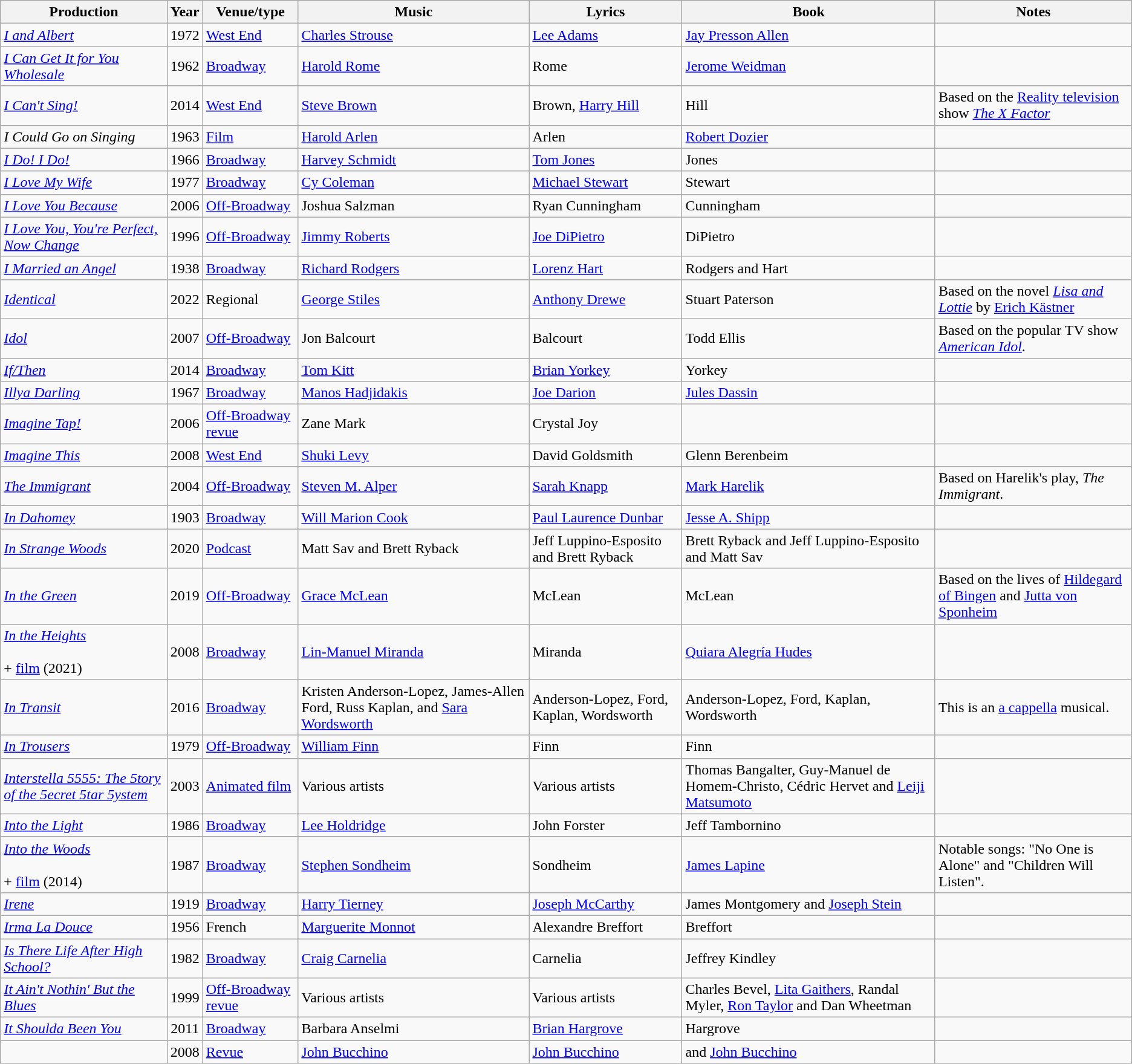<table class="wikitable sortable">
<tr>
<th scope="col">Production</th>
<th scope="col">Year</th>
<th scope="col">Venue/type</th>
<th scope="col">Music</th>
<th scope="col">Lyrics</th>
<th scope="col">Book</th>
<th scope="col">Notes</th>
</tr>
<tr>
<td><em><a href='#'>I and Albert</a></em></td>
<td style="text-align: center">1972</td>
<td><a href='#'>West End</a></td>
<td><a href='#'>Charles Strouse</a></td>
<td><a href='#'>Lee Adams</a></td>
<td><a href='#'>Jay Presson Allen</a></td>
<td></td>
</tr>
<tr>
<td><em><a href='#'>I Can Get It for You Wholesale</a></em></td>
<td style="text-align: center">1962</td>
<td><a href='#'>Broadway</a></td>
<td><a href='#'>Harold Rome</a></td>
<td>Rome</td>
<td><a href='#'>Jerome Weidman</a></td>
<td></td>
</tr>
<tr>
<td data-sort-value="I Cant Sing"><em><a href='#'>I Can't Sing!</a></em></td>
<td style="text-align: center">2014</td>
<td><a href='#'>West End</a></td>
<td><a href='#'>Steve Brown</a></td>
<td>Brown, <a href='#'>Harry Hill</a></td>
<td>Hill</td>
<td>Based on the <a href='#'>Reality television</a> show <em><a href='#'>The X Factor</a></em></td>
</tr>
<tr>
<td><em>I Could Go on Singing</em></td>
<td style="text-align: center">1963</td>
<td><a href='#'>Film</a></td>
<td><a href='#'>Harold Arlen</a></td>
<td>Arlen</td>
<td><a href='#'>Robert Dozier</a></td>
<td></td>
</tr>
<tr>
<td data-sort-value="I Do I Do"><em><a href='#'>I Do! I Do!</a></em></td>
<td style="text-align: center">1966</td>
<td><a href='#'>Broadway</a></td>
<td><a href='#'>Harvey Schmidt</a></td>
<td><a href='#'>Tom Jones</a></td>
<td>Jones</td>
<td></td>
</tr>
<tr>
<td><em><a href='#'>I Love My Wife</a></em></td>
<td style="text-align: center">1977</td>
<td><a href='#'>Broadway</a></td>
<td><a href='#'>Cy Coleman</a></td>
<td><a href='#'>Michael Stewart</a></td>
<td>Stewart</td>
<td></td>
</tr>
<tr>
<td><em><a href='#'>I Love You Because</a></em></td>
<td style="text-align: center">2006</td>
<td><a href='#'>Off-Broadway</a></td>
<td>Joshua Salzman</td>
<td>Ryan Cunningham</td>
<td>Cunningham</td>
<td></td>
</tr>
<tr>
<td data-sort-value="I Love You Youre Perfect Now Change"><em><a href='#'>I Love You, You're Perfect, Now Change</a></em></td>
<td style="text-align: center">1996</td>
<td><a href='#'>Off-Broadway</a></td>
<td><a href='#'>Jimmy Roberts</a></td>
<td><a href='#'>Joe DiPietro</a></td>
<td>DiPietro</td>
<td></td>
</tr>
<tr>
<td><em><a href='#'>I Married an Angel</a></em></td>
<td style="text-align: center">1938</td>
<td><a href='#'>Broadway</a></td>
<td><a href='#'>Richard Rodgers</a></td>
<td><a href='#'>Lorenz Hart</a></td>
<td>Rodgers and Hart</td>
<td></td>
</tr>
<tr>
<td><em><a href='#'>Identical</a></em></td>
<td style="text-align: center">2022</td>
<td>Regional</td>
<td><a href='#'>George Stiles</a></td>
<td><a href='#'>Anthony Drewe</a></td>
<td>Stuart Paterson</td>
<td>Based on the novel <em><a href='#'>Lisa and Lottie</a></em> by <a href='#'>Erich Kästner</a></td>
</tr>
<tr>
<td><em><a href='#'>Idol</a></em></td>
<td style="text-align: center">2007</td>
<td><a href='#'>Off-Broadway</a></td>
<td>Jon Balcourt</td>
<td>Balcourt</td>
<td>Todd Ellis</td>
<td>Based on the popular TV show <em><a href='#'>American Idol</a></em>.</td>
</tr>
<tr>
<td data-sort-value="If Then"><em><a href='#'>If/Then</a></em></td>
<td style="text-align: center">2014</td>
<td><a href='#'>Broadway</a></td>
<td><a href='#'>Tom Kitt</a></td>
<td><a href='#'>Brian Yorkey</a></td>
<td>Yorkey</td>
<td></td>
</tr>
<tr>
<td><em><a href='#'>Illya Darling</a></em></td>
<td style="text-align: center">1967</td>
<td><a href='#'>Broadway</a></td>
<td><a href='#'>Manos Hadjidakis</a></td>
<td><a href='#'>Joe Darion</a></td>
<td><a href='#'>Jules Dassin</a></td>
<td></td>
</tr>
<tr>
<td data-sort-value="Imagine Tap"><em><a href='#'>Imagine Tap!</a></em></td>
<td style="text-align: center">2006</td>
<td><a href='#'>Off-Broadway</a> <a href='#'>revue</a></td>
<td>Zane Mark</td>
<td>Crystal Joy</td>
<td></td>
<td></td>
</tr>
<tr>
<td><em><a href='#'>Imagine This</a></em></td>
<td style="text-align: center">2008</td>
<td><a href='#'>West End</a></td>
<td><a href='#'>Shuki Levy</a></td>
<td>David Goldsmith</td>
<td>Glenn Berenbeim</td>
<td></td>
</tr>
<tr>
<td data-sort-value="Immigrant"><em><a href='#'>The Immigrant</a></em></td>
<td style="text-align: center">2004</td>
<td><a href='#'>Off-Broadway</a></td>
<td><a href='#'>Steven M. Alper</a></td>
<td><a href='#'>Sarah Knapp</a></td>
<td><a href='#'>Mark Harelik</a></td>
<td>Based on Harelik's play, <em>The Immigrant</em>.</td>
</tr>
<tr>
<td><em><a href='#'>In Dahomey</a></em></td>
<td style="text-align: center">1903</td>
<td><a href='#'>Broadway</a></td>
<td><a href='#'>Will Marion Cook</a></td>
<td><a href='#'>Paul Laurence Dunbar</a></td>
<td><a href='#'>Jesse A. Shipp</a></td>
<td></td>
</tr>
<tr>
<td><em><a href='#'>In Strange Woods</a></em></td>
<td style="text-align: center">2020</td>
<td><a href='#'>Podcast</a></td>
<td>Matt Sav and Brett Ryback</td>
<td>Jeff Luppino-Esposito and Brett Ryback</td>
<td>Brett Ryback and Jeff Luppino-Esposito and Matt Sav</td>
<td></td>
</tr>
<tr>
<td><em><a href='#'>In the Green</a></em></td>
<td style="text-align: center">2019</td>
<td><a href='#'>Off-Broadway</a></td>
<td><a href='#'>Grace McLean</a></td>
<td>McLean</td>
<td>McLean</td>
<td>Based on the lives of <a href='#'>Hildegard of Bingen</a> and <a href='#'>Jutta von Sponheim</a></td>
</tr>
<tr>
<td><em><a href='#'>In the Heights</a></em> <br><br>+ <a href='#'>film</a> (2021)</td>
<td style="text-align: center">2008</td>
<td><a href='#'>Broadway</a></td>
<td><a href='#'>Lin-Manuel Miranda</a></td>
<td>Miranda</td>
<td><a href='#'>Quiara Alegría Hudes</a></td>
<td></td>
</tr>
<tr>
<td><em><a href='#'>In Transit</a></em></td>
<td style="text-align: center">2016</td>
<td><a href='#'>Broadway</a></td>
<td>Kristen Anderson-Lopez, James-Allen Ford, Russ Kaplan, and <a href='#'>Sara Wordsworth</a></td>
<td>Anderson-Lopez, Ford, Kaplan, Wordsworth</td>
<td>Anderson-Lopez, Ford, Kaplan, Wordsworth</td>
<td>This is an <a href='#'>a cappella</a> musical.</td>
</tr>
<tr>
<td><em><a href='#'>In Trousers</a></em></td>
<td style="text-align: center">1979</td>
<td><a href='#'>Off-Broadway</a></td>
<td><a href='#'>William Finn</a></td>
<td>Finn</td>
<td>Finn</td>
<td></td>
</tr>
<tr>
<td data-sort-value="Interstella 5555 The 5tory of the 5ecret 5tar 5ystem"><em><a href='#'>Interstella 5555: The 5tory of the 5ecret 5tar 5ystem</a></em></td>
<td style="text-align: center">2003</td>
<td><a href='#'>Animated film</a></td>
<td>Various artists</td>
<td>Various artists</td>
<td>Thomas Bangalter, Guy-Manuel de Homem-Christo, Cédric Hervet and <a href='#'>Leiji Matsumoto</a></td>
<td></td>
</tr>
<tr>
<td><em><a href='#'>Into the Light</a></em></td>
<td style="text-align: center">1986</td>
<td><a href='#'>Broadway</a></td>
<td><a href='#'>Lee Holdridge</a></td>
<td>John Forster</td>
<td>Jeff Tambornino</td>
<td></td>
</tr>
<tr>
<td><em><a href='#'>Into the Woods</a></em> <br><br>+ <a href='#'>film</a> (2014)</td>
<td style="text-align: center">1987</td>
<td><a href='#'>Broadway</a></td>
<td><a href='#'>Stephen Sondheim</a></td>
<td>Sondheim</td>
<td><a href='#'>James Lapine</a></td>
<td>Notable songs: "No One is Alone" and "Children Will Listen".</td>
</tr>
<tr>
<td><em><a href='#'>Irene</a></em></td>
<td style="text-align: center">1919</td>
<td><a href='#'>Broadway</a></td>
<td><a href='#'>Harry Tierney</a></td>
<td><a href='#'>Joseph McCarthy</a></td>
<td>James Montgomery and <a href='#'>Joseph Stein</a></td>
<td></td>
</tr>
<tr>
<td><em><a href='#'>Irma La Douce</a></em></td>
<td style="text-align: center">1956</td>
<td>French</td>
<td><a href='#'>Marguerite Monnot</a></td>
<td>Alexandre Breffort</td>
<td>Breffort</td>
<td></td>
</tr>
<tr>
<td data-sort-value="Is There Life After High School"><em><a href='#'>Is There Life After High School?</a></em></td>
<td style="text-align: center">1982</td>
<td><a href='#'>Broadway</a></td>
<td><a href='#'>Craig Carnelia</a></td>
<td>Carnelia</td>
<td>Jeffrey Kindley</td>
<td></td>
</tr>
<tr>
<td data-sort-value="It Aint Nothin But the Blues"><em><a href='#'>It Ain't Nothin' But the Blues</a></em></td>
<td style="text-align: center">1999</td>
<td><a href='#'>Off-Broadway</a> <a href='#'>revue</a></td>
<td>Various artists</td>
<td>Various artists</td>
<td>Charles Bevel, <a href='#'>Lita Gaithers</a>, Randal Myler, <a href='#'>Ron Taylor</a> and Dan Wheetman</td>
<td></td>
</tr>
<tr>
<td><em><a href='#'>It Shoulda Been You</a></em></td>
<td style="text-align: center">2011</td>
<td><a href='#'>Broadway</a></td>
<td>Barbara Anselmi</td>
<td><a href='#'>Brian Hargrove</a></td>
<td>Hargrove</td>
<td></td>
</tr>
<tr>
<td data-sort-value="Its Only Life"><em></em></td>
<td style="text-align: center">2008</td>
<td><a href='#'>Revue</a></td>
<td><a href='#'>John Bucchino</a></td>
<td><a href='#'>John Bucchino</a></td>
<td> and <a href='#'>John Bucchino</a></td>
<td></td>
</tr>
</table>
